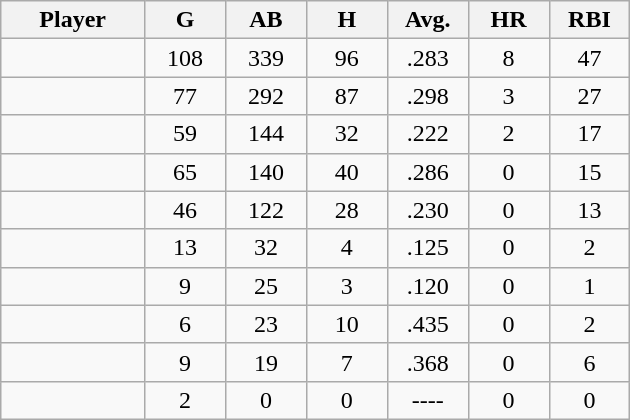<table class="wikitable sortable">
<tr>
<th bgcolor="#DDDDFF" width="16%">Player</th>
<th bgcolor="#DDDDFF" width="9%">G</th>
<th bgcolor="#DDDDFF" width="9%">AB</th>
<th bgcolor="#DDDDFF" width="9%">H</th>
<th bgcolor="#DDDDFF" width="9%">Avg.</th>
<th bgcolor="#DDDDFF" width="9%">HR</th>
<th bgcolor="#DDDDFF" width="9%">RBI</th>
</tr>
<tr align="center">
<td></td>
<td>108</td>
<td>339</td>
<td>96</td>
<td>.283</td>
<td>8</td>
<td>47</td>
</tr>
<tr align="center">
<td></td>
<td>77</td>
<td>292</td>
<td>87</td>
<td>.298</td>
<td>3</td>
<td>27</td>
</tr>
<tr align="center">
<td></td>
<td>59</td>
<td>144</td>
<td>32</td>
<td>.222</td>
<td>2</td>
<td>17</td>
</tr>
<tr align="center">
<td></td>
<td>65</td>
<td>140</td>
<td>40</td>
<td>.286</td>
<td>0</td>
<td>15</td>
</tr>
<tr align="center">
<td></td>
<td>46</td>
<td>122</td>
<td>28</td>
<td>.230</td>
<td>0</td>
<td>13</td>
</tr>
<tr align="center">
<td></td>
<td>13</td>
<td>32</td>
<td>4</td>
<td>.125</td>
<td>0</td>
<td>2</td>
</tr>
<tr align="center">
<td></td>
<td>9</td>
<td>25</td>
<td>3</td>
<td>.120</td>
<td>0</td>
<td>1</td>
</tr>
<tr align="center">
<td></td>
<td>6</td>
<td>23</td>
<td>10</td>
<td>.435</td>
<td>0</td>
<td>2</td>
</tr>
<tr align="center">
<td></td>
<td>9</td>
<td>19</td>
<td>7</td>
<td>.368</td>
<td>0</td>
<td>6</td>
</tr>
<tr align="center">
<td></td>
<td>2</td>
<td>0</td>
<td>0</td>
<td>----</td>
<td>0</td>
<td>0</td>
</tr>
</table>
